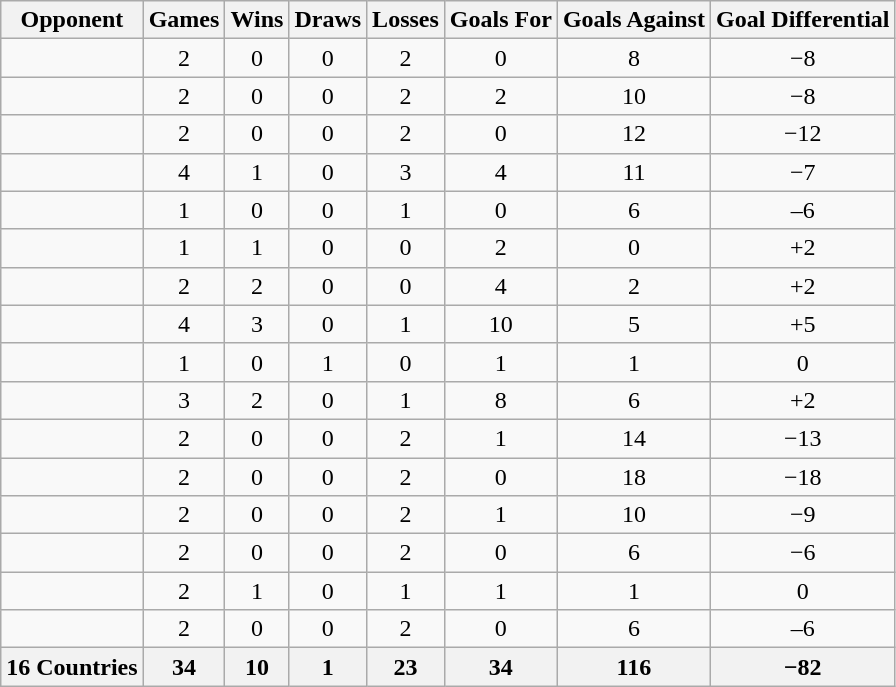<table class="wikitable sortable" style="text-align:center">
<tr>
<th>Opponent</th>
<th>Games</th>
<th>Wins</th>
<th>Draws</th>
<th>Losses</th>
<th>Goals For</th>
<th>Goals Against</th>
<th>Goal Differential</th>
</tr>
<tr>
<td style="text-align:left;"></td>
<td>2</td>
<td>0</td>
<td>0</td>
<td>2</td>
<td>0</td>
<td>8</td>
<td>−8</td>
</tr>
<tr>
<td style="text-align:left;"></td>
<td>2</td>
<td>0</td>
<td>0</td>
<td>2</td>
<td>2</td>
<td>10</td>
<td>−8</td>
</tr>
<tr>
<td style="text-align:left;"></td>
<td>2</td>
<td>0</td>
<td>0</td>
<td>2</td>
<td>0</td>
<td>12</td>
<td>−12</td>
</tr>
<tr>
<td style="text-align:left;"></td>
<td>4</td>
<td>1</td>
<td>0</td>
<td>3</td>
<td>4</td>
<td>11</td>
<td>−7</td>
</tr>
<tr>
<td style="text-align:left;"></td>
<td>1</td>
<td>0</td>
<td>0</td>
<td>1</td>
<td>0</td>
<td>6</td>
<td>–6</td>
</tr>
<tr>
<td style="text-align:left;"></td>
<td>1</td>
<td>1</td>
<td>0</td>
<td>0</td>
<td>2</td>
<td>0</td>
<td>+2</td>
</tr>
<tr>
<td style="text-align:left;"></td>
<td>2</td>
<td>2</td>
<td>0</td>
<td>0</td>
<td>4</td>
<td>2</td>
<td>+2</td>
</tr>
<tr>
<td style="text-align:left;"></td>
<td>4</td>
<td>3</td>
<td>0</td>
<td>1</td>
<td>10</td>
<td>5</td>
<td>+5</td>
</tr>
<tr>
<td style="text-align:left;"></td>
<td>1</td>
<td>0</td>
<td>1</td>
<td>0</td>
<td>1</td>
<td>1</td>
<td>0</td>
</tr>
<tr>
<td style="text-align:left;"></td>
<td>3</td>
<td>2</td>
<td>0</td>
<td>1</td>
<td>8</td>
<td>6</td>
<td>+2</td>
</tr>
<tr>
<td style="text-align:left;"></td>
<td>2</td>
<td>0</td>
<td>0</td>
<td>2</td>
<td>1</td>
<td>14</td>
<td>−13</td>
</tr>
<tr>
<td style="text-align:left;"></td>
<td>2</td>
<td>0</td>
<td>0</td>
<td>2</td>
<td>0</td>
<td>18</td>
<td>−18</td>
</tr>
<tr>
<td style="text-align:left;"></td>
<td>2</td>
<td>0</td>
<td>0</td>
<td>2</td>
<td>1</td>
<td>10</td>
<td>−9</td>
</tr>
<tr>
<td style="text-align:left;"></td>
<td>2</td>
<td>0</td>
<td>0</td>
<td>2</td>
<td>0</td>
<td>6</td>
<td>−6</td>
</tr>
<tr>
<td style="text-align:left;"></td>
<td>2</td>
<td>1</td>
<td>0</td>
<td>1</td>
<td>1</td>
<td>1</td>
<td>0</td>
</tr>
<tr>
<td style="text-align:left;"></td>
<td>2</td>
<td>0</td>
<td>0</td>
<td>2</td>
<td>0</td>
<td>6</td>
<td>–6</td>
</tr>
<tr class="sortbottom">
<th>16 Countries</th>
<th>34</th>
<th>10</th>
<th>1</th>
<th>23</th>
<th>34</th>
<th>116</th>
<th>−82</th>
</tr>
</table>
